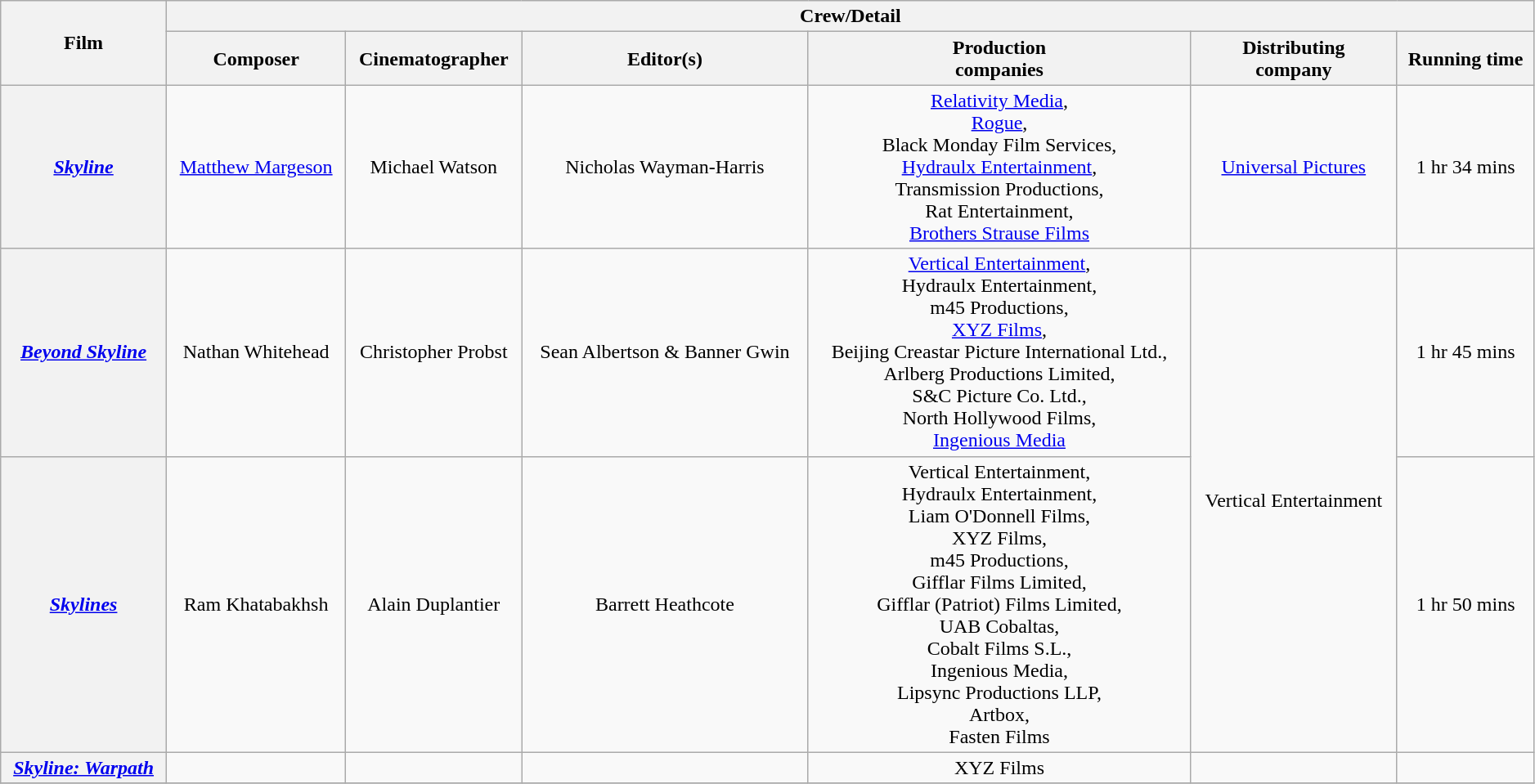<table class="wikitable sortable" style="text-align:center; width:99%;">
<tr>
<th rowspan="2">Film</th>
<th colspan="7">Crew/Detail</th>
</tr>
<tr>
<th style="text-align:center;">Composer</th>
<th style="text-align:center;">Cinematographer</th>
<th style="text-align:center;">Editor(s)</th>
<th style="text-align:center;">Production <br>companies</th>
<th style="text-align:center;">Distributing <br>company</th>
<th style="text-align:center;">Running time</th>
</tr>
<tr>
<th><em><a href='#'>Skyline</a></em></th>
<td><a href='#'>Matthew Margeson</a></td>
<td>Michael Watson</td>
<td>Nicholas Wayman-Harris</td>
<td><a href='#'>Relativity Media</a>, <br><a href='#'>Rogue</a>, <br>Black Monday Film Services, <br><a href='#'>Hydraulx Entertainment</a>, <br>Transmission Productions, <br>Rat Entertainment, <br><a href='#'>Brothers Strause Films</a></td>
<td><a href='#'>Universal Pictures</a></td>
<td>1 hr 34 mins</td>
</tr>
<tr>
<th><em><a href='#'>Beyond Skyline</a></em></th>
<td>Nathan Whitehead</td>
<td>Christopher Probst</td>
<td>Sean Albertson & Banner Gwin</td>
<td><a href='#'>Vertical Entertainment</a>, <br>Hydraulx Entertainment, <br>m45 Productions, <br><a href='#'>XYZ Films</a>, <br>Beijing Creastar Picture International Ltd., <br>Arlberg Productions Limited, <br>S&C Picture Co. Ltd., <br>North Hollywood Films, <br><a href='#'>Ingenious Media</a></td>
<td rowspan="2">Vertical Entertainment</td>
<td>1 hr 45 mins</td>
</tr>
<tr>
<th><em><a href='#'>Skylines</a></em></th>
<td>Ram Khatabakhsh</td>
<td>Alain Duplantier</td>
<td>Barrett Heathcote</td>
<td>Vertical Entertainment, <br>Hydraulx Entertainment, <br>Liam O'Donnell Films, <br>XYZ Films, <br>m45 Productions, <br>Gifflar Films Limited, <br>Gifflar (Patriot) Films Limited, <br>UAB Cobaltas, <br>Cobalt Films S.L., <br>Ingenious Media, <br>Lipsync Productions LLP, <br>Artbox, <br>Fasten Films</td>
<td>1 hr 50 mins</td>
</tr>
<tr>
<th><em><a href='#'>Skyline: Warpath</a></em></th>
<td></td>
<td></td>
<td></td>
<td>XYZ Films</td>
<td></td>
<td></td>
</tr>
<tr>
</tr>
</table>
